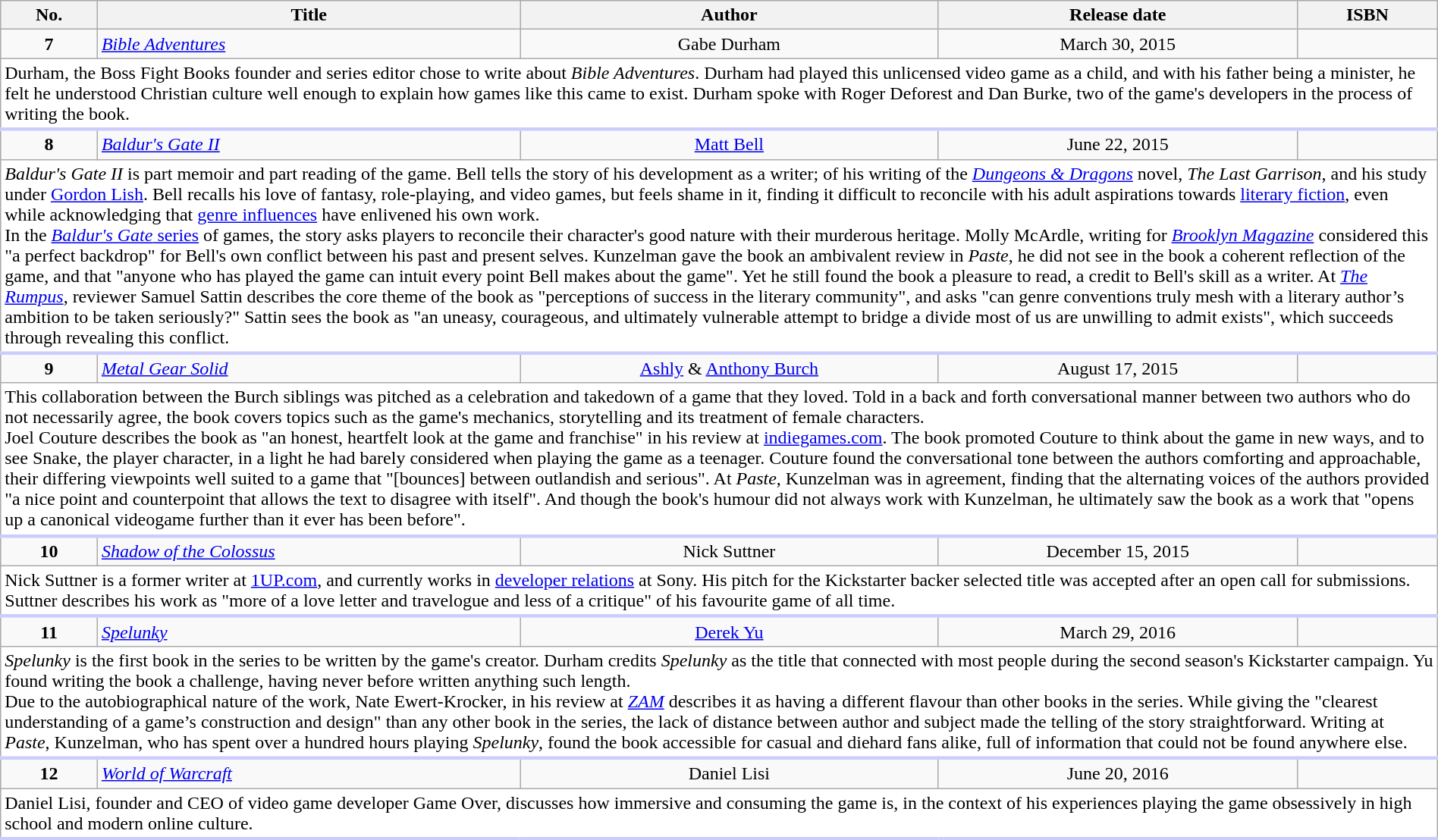<table class="wikitable" style="margin: 1em auto 1em auto" width="100%">
<tr>
<th>No.</th>
<th>Title</th>
<th>Author</th>
<th>Release date</th>
<th>ISBN</th>
</tr>
<tr>
<td style="text-align: center"><strong>7</strong></td>
<td><em><a href='#'>Bible Adventures</a></em></td>
<td style="text-align: center">Gabe Durham</td>
<td style="text-align: center">March 30, 2015</td>
<td></td>
</tr>
<tr>
<td colspan=5 class="description" style="background:#FFFFFF; border-bottom:3px solid #CCCCFF">Durham, the Boss Fight Books founder and series editor chose to write about <em>Bible Adventures</em>.  Durham had played this unlicensed video game as a child, and with his father being a minister, he felt he understood Christian culture well enough to explain how games like this came to exist.  Durham spoke with Roger Deforest and Dan Burke, two of the game's developers in the process of writing the book.</td>
</tr>
<tr>
<td style="text-align: center"><strong>8</strong></td>
<td><em><a href='#'>Baldur's Gate II</a></em></td>
<td style="text-align: center"><a href='#'>Matt Bell</a></td>
<td style="text-align: center">June 22, 2015</td>
<td></td>
</tr>
<tr>
<td colspan=5 class="description" style="background:#FFFFFF; border-bottom:3px solid #CCCCFF"><em>Baldur's Gate II</em> is part memoir and part reading of the game.  Bell tells the story of his development as a writer; of his writing of the <em><a href='#'>Dungeons & Dragons</a></em> novel, <em>The Last Garrison</em>, and his study under <a href='#'>Gordon Lish</a>.  Bell recalls his love of fantasy, role-playing, and video games, but feels shame in it, finding it difficult to reconcile with his adult aspirations towards <a href='#'>literary fiction</a>, even while acknowledging that <a href='#'>genre influences</a> have enlivened his own work.<br>In the <a href='#'><em>Baldur's Gate</em> series</a> of games, the story asks players to reconcile their character's good nature with their murderous heritage.  Molly McArdle, writing for <em><a href='#'>Brooklyn Magazine</a></em> considered this "a perfect backdrop" for Bell's own conflict between his past and present selves.  Kunzelman gave the book an ambivalent review in <em>Paste</em>, he did not see in the book a coherent reflection of the game, and that "anyone who has played the game can intuit every point Bell makes about the game".  Yet he still found the book a pleasure to read, a credit to Bell's skill as a writer.  At <em><a href='#'>The Rumpus</a></em>, reviewer Samuel Sattin describes the core theme of the book as "perceptions of success in the literary community", and asks "can genre conventions truly mesh with a literary author’s ambition to be taken seriously?"  Sattin sees the book as "an uneasy, courageous, and ultimately vulnerable attempt to bridge a divide most of us are unwilling to admit exists", which succeeds through revealing this conflict.</td>
</tr>
<tr>
<td style="text-align: center"><strong>9</strong></td>
<td><em><a href='#'>Metal Gear Solid</a></em></td>
<td style="text-align: center"><a href='#'>Ashly</a> &  <a href='#'>Anthony Burch</a></td>
<td style="text-align: center">August 17, 2015</td>
<td></td>
</tr>
<tr>
<td colspan=5 class="description" style="background:#FFFFFF; border-bottom:3px solid #CCCCFF">This collaboration between the Burch siblings was pitched as a celebration and takedown of a game that they loved.  Told in a back and forth conversational manner between two authors who do not necessarily agree, the book covers topics such as the game's mechanics, storytelling and its treatment of female characters.<br>Joel Couture describes the book as "an honest, heartfelt look at the game and franchise" in his review at <a href='#'>indiegames.com</a>.  The book promoted Couture to think about the game in new ways, and to see Snake, the player character, in a light he had barely considered when playing the game as a teenager.  Couture found the conversational tone between the authors comforting and approachable, their differing viewpoints well suited to a game that "[bounces] between outlandish and serious".  At <em>Paste</em>, Kunzelman was in agreement, finding that the alternating voices of the authors provided "a nice point and counterpoint that allows the text to disagree with itself".  And though the book's humour did not always work with Kunzelman, he ultimately saw the book as a work that "opens up a canonical videogame further than it ever has been before".</td>
</tr>
<tr id="Shadow of the Colossus">
<td style="text-align: center"><strong>10</strong></td>
<td><em><a href='#'>Shadow of the Colossus</a></em></td>
<td style="text-align: center">Nick Suttner</td>
<td style="text-align: center">December 15, 2015</td>
<td></td>
</tr>
<tr>
<td colspan=5 class="description" style="background:#FFFFFF; border-bottom:3px solid #CCCCFF">Nick Suttner is a former writer at <a href='#'>1UP.com</a>, and currently works in <a href='#'>developer relations</a> at Sony.  His pitch for the Kickstarter backer selected title was accepted after an open call for submissions.  Suttner describes his work as "more of a love letter and travelogue and less of a critique" of his favourite game of all time.</td>
</tr>
<tr>
<td style="text-align: center"><strong>11</strong></td>
<td><em><a href='#'>Spelunky</a></em></td>
<td style="text-align: center"><a href='#'>Derek Yu</a></td>
<td style="text-align: center">March 29, 2016</td>
<td></td>
</tr>
<tr>
<td colspan=5 class="description" style="background:#FFFFFF; border-bottom:3px solid #CCCCFF"><em>Spelunky</em> is the first book in the series to be written by the game's creator.  Durham credits <em>Spelunky</em> as the title that connected with most people during the second season's Kickstarter campaign.  Yu found writing the book a challenge, having never before written anything such length.<br>Due to the autobiographical nature of the work, Nate Ewert-Krocker, in his review at <em><a href='#'>ZAM</a></em> describes it as having a different flavour than other books in the series.  While giving the "clearest understanding of a game’s construction and design" than any other book in the series, the lack of distance between author and subject made the telling of the story straightforward.  Writing at <em>Paste</em>, Kunzelman, who has spent over a hundred hours playing <em>Spelunky</em>, found the book accessible for casual and diehard fans alike, full of information that could not be found anywhere else.</td>
</tr>
<tr>
<td style="text-align: center"><strong>12</strong></td>
<td><em><a href='#'>World of Warcraft</a></em></td>
<td style="text-align: center">Daniel Lisi</td>
<td style="text-align: center">June 20, 2016</td>
<td></td>
</tr>
<tr>
<td colspan=5 class="description" style="background:#FFFFFF; border-bottom:3px solid #CCCCFF">Daniel Lisi, founder and CEO of video game developer Game Over, discusses how immersive and consuming the game is, in the context of his experiences playing the game obsessively in high school and modern online culture.</td>
</tr>
</table>
